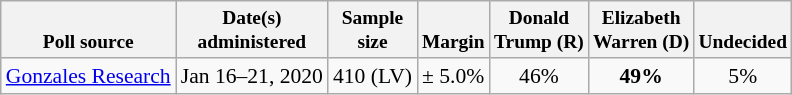<table class="wikitable" style="font-size:90%;text-align:center;">
<tr valign=bottom style="font-size:90%;">
<th>Poll source</th>
<th>Date(s)<br>administered</th>
<th>Sample<br>size</th>
<th>Margin<br></th>
<th>Donald<br>Trump (R)</th>
<th>Elizabeth<br>Warren (D)</th>
<th>Undecided</th>
</tr>
<tr>
<td style="text-align:left;"><a href='#'>Gonzales Research</a></td>
<td>Jan 16–21, 2020</td>
<td>410 (LV)</td>
<td>± 5.0%</td>
<td>46%</td>
<td><strong>49%</strong></td>
<td>5%</td>
</tr>
</table>
